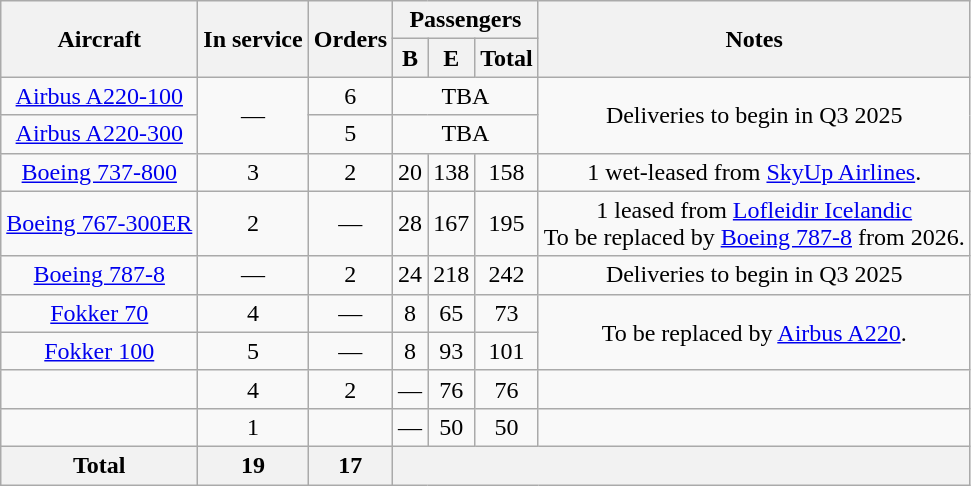<table class="wikitable" style="text-align:center">
<tr>
<th rowspan="2">Aircraft</th>
<th rowspan="2">In service</th>
<th rowspan="2">Orders</th>
<th colspan="3">Passengers</th>
<th rowspan="2">Notes</th>
</tr>
<tr>
<th><abbr>B</abbr></th>
<th><abbr>E</abbr></th>
<th>Total</th>
</tr>
<tr>
<td><a href='#'>Airbus A220-100</a></td>
<td rowspan="2">—</td>
<td>6</td>
<td colspan="3"><abbr>TBA</abbr></td>
<td rowspan="2">Deliveries to begin in Q3 2025</td>
</tr>
<tr>
<td><a href='#'>Airbus A220-300</a></td>
<td>5</td>
<td colspan="3"><abbr>TBA</abbr></td>
</tr>
<tr>
<td><a href='#'>Boeing 737-800</a></td>
<td>3</td>
<td>2</td>
<td>20</td>
<td>138</td>
<td>158</td>
<td>1 wet-leased from <a href='#'>SkyUp Airlines</a>.</td>
</tr>
<tr>
<td><a href='#'>Boeing 767-300ER</a></td>
<td>2</td>
<td>—</td>
<td>28</td>
<td>167</td>
<td>195</td>
<td>1 leased from <a href='#'>Lofleidir Icelandic</a><br>To be replaced by <a href='#'>Boeing 787-8</a> from 2026.</td>
</tr>
<tr>
<td><a href='#'>Boeing 787-8</a></td>
<td>—</td>
<td>2</td>
<td>24</td>
<td>218</td>
<td>242</td>
<td>Deliveries to begin in Q3 2025</td>
</tr>
<tr>
<td><a href='#'>Fokker 70</a></td>
<td>4</td>
<td>—</td>
<td>8</td>
<td>65</td>
<td>73</td>
<td rowspan="2">To be replaced by <a href='#'>Airbus A220</a>.</td>
</tr>
<tr>
<td><a href='#'>Fokker 100</a></td>
<td>5</td>
<td>—</td>
<td>8</td>
<td>93</td>
<td>101</td>
</tr>
<tr>
<td></td>
<td>4</td>
<td>2</td>
<td>—</td>
<td>76</td>
<td>76</td>
<td></td>
</tr>
<tr>
<td></td>
<td>1</td>
<td></td>
<td>—</td>
<td>50</td>
<td>50</td>
<td></td>
</tr>
<tr>
<th>Total</th>
<th>19</th>
<th>17</th>
<th colspan="4"></th>
</tr>
</table>
